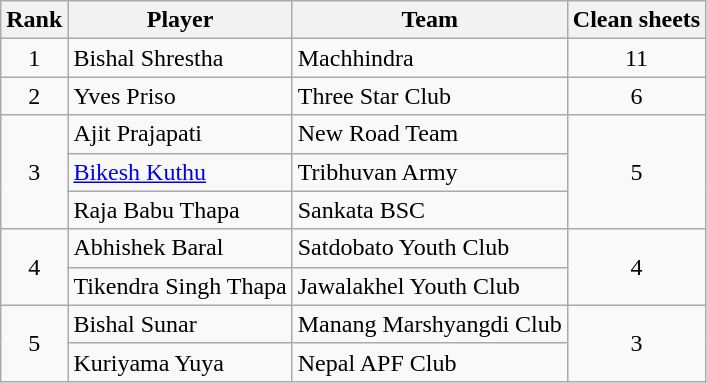<table class="wikitable" style="text-align:center">
<tr>
<th>Rank</th>
<th>Player</th>
<th>Team</th>
<th>Clean sheets</th>
</tr>
<tr>
<td>1</td>
<td align="left"> Bishal Shrestha</td>
<td align="left">Machhindra</td>
<td>11</td>
</tr>
<tr>
<td>2</td>
<td align="left"> Yves Priso</td>
<td align="left">Three Star Club</td>
<td>6</td>
</tr>
<tr>
<td rowspan="3">3</td>
<td align="left"> Ajit Prajapati</td>
<td align="left">New Road Team</td>
<td rowspan="3">5</td>
</tr>
<tr>
<td align="left"> <a href='#'>Bikesh Kuthu</a></td>
<td align="left">Tribhuvan Army</td>
</tr>
<tr>
<td align="left"> Raja Babu Thapa</td>
<td align="left">Sankata BSC</td>
</tr>
<tr>
<td rowspan="2">4</td>
<td align="left"> Abhishek Baral</td>
<td align="left">Satdobato Youth Club</td>
<td rowspan="2">4</td>
</tr>
<tr>
<td align="left"> Tikendra Singh Thapa</td>
<td align="left">Jawalakhel Youth Club</td>
</tr>
<tr>
<td rowspan="2">5</td>
<td align="left"> Bishal Sunar</td>
<td align="left">Manang Marshyangdi Club</td>
<td rowspan="2">3</td>
</tr>
<tr>
<td align="left"> Kuriyama Yuya</td>
<td align="left">Nepal APF Club</td>
</tr>
</table>
